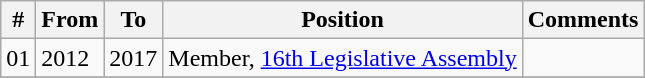<table class="wikitable sortable">
<tr>
<th>#</th>
<th>From</th>
<th>To</th>
<th>Position</th>
<th>Comments</th>
</tr>
<tr>
<td>01</td>
<td>2012</td>
<td>2017</td>
<td>Member, <a href='#'>16th Legislative Assembly</a></td>
<td></td>
</tr>
<tr>
</tr>
</table>
